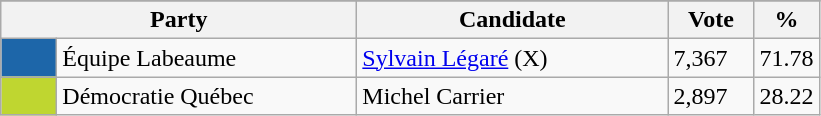<table class="wikitable">
<tr>
</tr>
<tr>
<th bgcolor="#DDDDFF" width="230px" colspan="2">Party</th>
<th bgcolor="#DDDDFF" width="200px">Candidate</th>
<th bgcolor="#DDDDFF" width="50px">Vote</th>
<th bgcolor="#DDDDFF" width="30px">%</th>
</tr>
<tr>
<td bgcolor=#1D66A9 width="30px"> </td>
<td>Équipe Labeaume</td>
<td><a href='#'>Sylvain Légaré</a> (X)</td>
<td>7,367</td>
<td>71.78</td>
</tr>
<tr>
<td bgcolor=#BFD630 width="30px"> </td>
<td>Démocratie Québec</td>
<td>Michel Carrier</td>
<td>2,897</td>
<td>28.22</td>
</tr>
</table>
